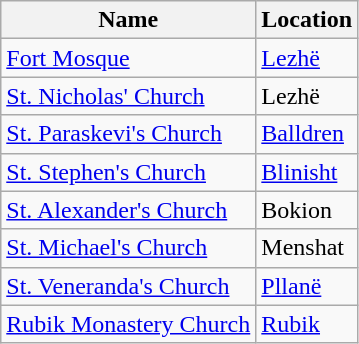<table class="wikitable">
<tr>
<th>Name</th>
<th>Location</th>
</tr>
<tr>
<td><a href='#'>Fort Mosque</a></td>
<td><a href='#'>Lezhë</a></td>
</tr>
<tr>
<td><a href='#'>St. Nicholas' Church</a></td>
<td>Lezhë</td>
</tr>
<tr>
<td><a href='#'>St. Paraskevi's Church</a></td>
<td><a href='#'>Balldren</a></td>
</tr>
<tr>
<td><a href='#'>St. Stephen's Church</a></td>
<td><a href='#'>Blinisht</a></td>
</tr>
<tr>
<td><a href='#'>St. Alexander's Church</a></td>
<td>Bokion</td>
</tr>
<tr>
<td><a href='#'>St. Michael's Church</a></td>
<td>Menshat</td>
</tr>
<tr>
<td><a href='#'>St. Veneranda's Church</a></td>
<td><a href='#'>Pllanë</a></td>
</tr>
<tr>
<td><a href='#'>Rubik Monastery Church</a></td>
<td><a href='#'>Rubik</a></td>
</tr>
</table>
